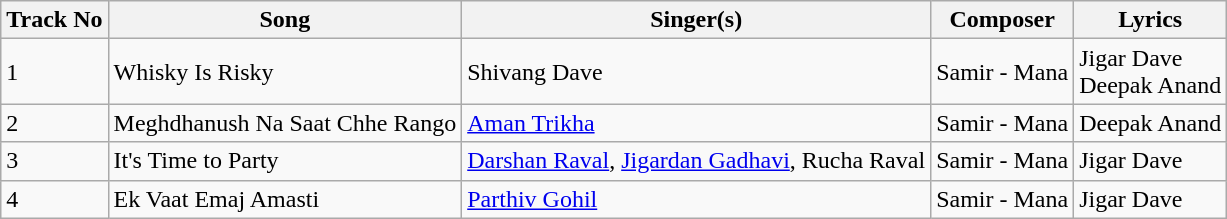<table class="wikitable">
<tr>
<th>Track No</th>
<th>Song</th>
<th>Singer(s)</th>
<th>Composer</th>
<th>Lyrics</th>
</tr>
<tr>
<td>1</td>
<td>Whisky Is Risky</td>
<td>Shivang Dave</td>
<td>Samir - Mana</td>
<td>Jigar Dave <br>Deepak Anand</td>
</tr>
<tr>
<td>2</td>
<td>Meghdhanush Na Saat Chhe Rango</td>
<td><a href='#'>Aman Trikha</a></td>
<td>Samir - Mana</td>
<td>Deepak Anand</td>
</tr>
<tr>
<td>3</td>
<td>It's Time to Party</td>
<td><a href='#'>Darshan Raval</a>, <a href='#'>Jigardan Gadhavi</a>, Rucha Raval</td>
<td>Samir - Mana</td>
<td>Jigar Dave</td>
</tr>
<tr>
<td>4</td>
<td>Ek Vaat Emaj Amasti</td>
<td><a href='#'>Parthiv Gohil</a></td>
<td>Samir - Mana</td>
<td>Jigar Dave</td>
</tr>
</table>
